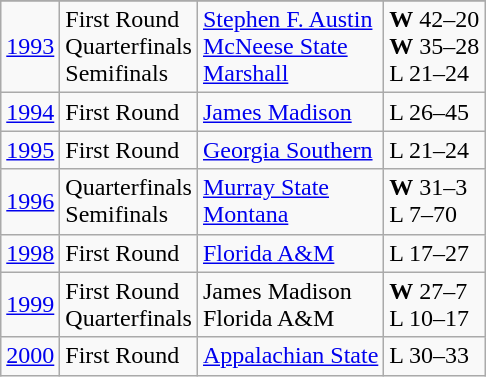<table class="wikitable">
<tr>
</tr>
<tr>
<td><a href='#'>1993</a></td>
<td>First Round<br>Quarterfinals<br>Semifinals</td>
<td><a href='#'>Stephen F. Austin</a><br><a href='#'>McNeese State</a><br><a href='#'>Marshall</a></td>
<td><strong>W</strong> 42–20<br><strong>W</strong> 35–28<br>L 21–24</td>
</tr>
<tr>
<td><a href='#'>1994</a></td>
<td>First Round</td>
<td><a href='#'>James Madison</a></td>
<td>L 26–45</td>
</tr>
<tr>
<td><a href='#'>1995</a></td>
<td>First Round</td>
<td><a href='#'>Georgia Southern</a></td>
<td>L 21–24</td>
</tr>
<tr>
<td><a href='#'>1996</a></td>
<td>Quarterfinals<br>Semifinals</td>
<td><a href='#'>Murray State</a><br><a href='#'>Montana</a></td>
<td><strong>W</strong> 31–3<br>L 7–70</td>
</tr>
<tr>
<td><a href='#'>1998</a></td>
<td>First Round</td>
<td><a href='#'>Florida A&M</a></td>
<td>L 17–27</td>
</tr>
<tr>
<td><a href='#'>1999</a></td>
<td>First Round<br>Quarterfinals</td>
<td>James Madison<br>Florida A&M</td>
<td><strong>W</strong> 27–7<br>L 10–17</td>
</tr>
<tr>
<td><a href='#'>2000</a></td>
<td>First Round</td>
<td><a href='#'>Appalachian State</a></td>
<td>L 30–33</td>
</tr>
</table>
